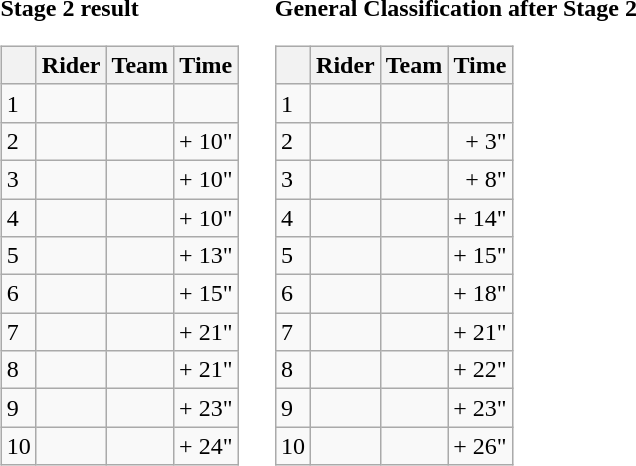<table>
<tr>
<td><strong>Stage 2 result</strong><br><table class="wikitable">
<tr>
<th></th>
<th>Rider</th>
<th>Team</th>
<th>Time</th>
</tr>
<tr>
<td>1</td>
<td></td>
<td></td>
<td align="right"></td>
</tr>
<tr>
<td>2</td>
<td></td>
<td></td>
<td align="right">+ 10"</td>
</tr>
<tr>
<td>3</td>
<td></td>
<td></td>
<td align="right">+ 10"</td>
</tr>
<tr>
<td>4</td>
<td></td>
<td></td>
<td align="right">+ 10"</td>
</tr>
<tr>
<td>5</td>
<td></td>
<td></td>
<td align="right">+ 13"</td>
</tr>
<tr>
<td>6</td>
<td></td>
<td></td>
<td align="right">+ 15"</td>
</tr>
<tr>
<td>7</td>
<td></td>
<td></td>
<td align="right">+ 21"</td>
</tr>
<tr>
<td>8</td>
<td></td>
<td></td>
<td align="right">+ 21"</td>
</tr>
<tr>
<td>9</td>
<td></td>
<td></td>
<td align="right">+ 23"</td>
</tr>
<tr>
<td>10</td>
<td></td>
<td></td>
<td align="right">+ 24"</td>
</tr>
</table>
</td>
<td></td>
<td><strong>General Classification after Stage 2</strong><br><table class="wikitable">
<tr>
<th></th>
<th>Rider</th>
<th>Team</th>
<th>Time</th>
</tr>
<tr>
<td>1</td>
<td> </td>
<td></td>
<td align="right"></td>
</tr>
<tr>
<td>2</td>
<td></td>
<td></td>
<td align="right">+ 3"</td>
</tr>
<tr>
<td>3</td>
<td></td>
<td></td>
<td align="right">+ 8"</td>
</tr>
<tr>
<td>4</td>
<td></td>
<td></td>
<td align="right">+ 14"</td>
</tr>
<tr>
<td>5</td>
<td></td>
<td></td>
<td align="right">+ 15"</td>
</tr>
<tr>
<td>6</td>
<td></td>
<td></td>
<td align="right">+ 18"</td>
</tr>
<tr>
<td>7</td>
<td></td>
<td></td>
<td align="right">+ 21"</td>
</tr>
<tr>
<td>8</td>
<td></td>
<td></td>
<td align="right">+ 22"</td>
</tr>
<tr>
<td>9</td>
<td></td>
<td></td>
<td align="right">+ 23"</td>
</tr>
<tr>
<td>10</td>
<td></td>
<td></td>
<td align="right">+ 26"</td>
</tr>
</table>
</td>
</tr>
</table>
